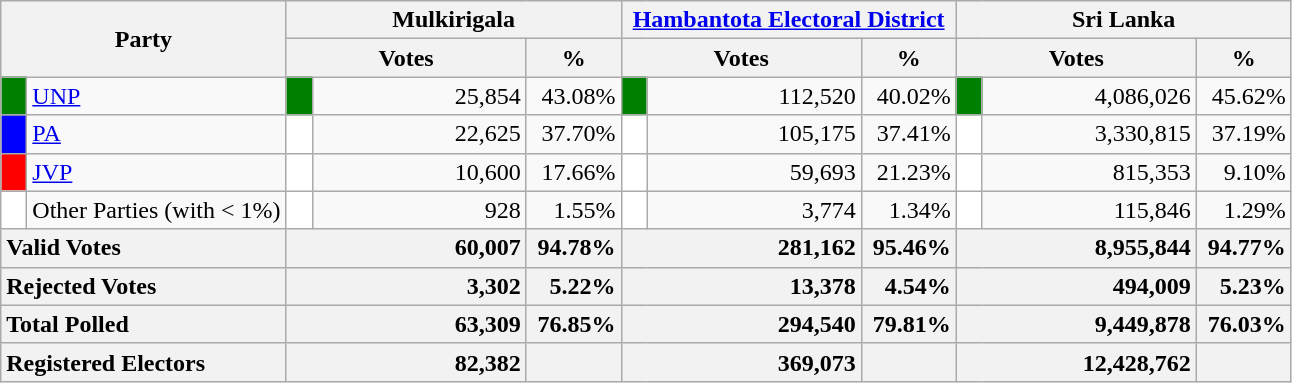<table class="wikitable">
<tr>
<th colspan="2" width="144px"rowspan="2">Party</th>
<th colspan="3" width="216px">Mulkirigala</th>
<th colspan="3" width="216px"><a href='#'>Hambantota Electoral District</a></th>
<th colspan="3" width="216px">Sri Lanka</th>
</tr>
<tr>
<th colspan="2" width="144px">Votes</th>
<th>%</th>
<th colspan="2" width="144px">Votes</th>
<th>%</th>
<th colspan="2" width="144px">Votes</th>
<th>%</th>
</tr>
<tr>
<td style="background-color:green;" width="10px"></td>
<td style="text-align:left;"><a href='#'>UNP</a></td>
<td style="background-color:green;" width="10px"></td>
<td style="text-align:right;">25,854</td>
<td style="text-align:right;">43.08%</td>
<td style="background-color:green;" width="10px"></td>
<td style="text-align:right;">112,520</td>
<td style="text-align:right;">40.02%</td>
<td style="background-color:green;" width="10px"></td>
<td style="text-align:right;">4,086,026</td>
<td style="text-align:right;">45.62%</td>
</tr>
<tr>
<td style="background-color:blue;" width="10px"></td>
<td style="text-align:left;"><a href='#'>PA</a></td>
<td style="background-color:white;" width="10px"></td>
<td style="text-align:right;">22,625</td>
<td style="text-align:right;">37.70%</td>
<td style="background-color:white;" width="10px"></td>
<td style="text-align:right;">105,175</td>
<td style="text-align:right;">37.41%</td>
<td style="background-color:white;" width="10px"></td>
<td style="text-align:right;">3,330,815</td>
<td style="text-align:right;">37.19%</td>
</tr>
<tr>
<td style="background-color:red;" width="10px"></td>
<td style="text-align:left;"><a href='#'>JVP</a></td>
<td style="background-color:white;" width="10px"></td>
<td style="text-align:right;">10,600</td>
<td style="text-align:right;">17.66%</td>
<td style="background-color:white;" width="10px"></td>
<td style="text-align:right;">59,693</td>
<td style="text-align:right;">21.23%</td>
<td style="background-color:white;" width="10px"></td>
<td style="text-align:right;">815,353</td>
<td style="text-align:right;">9.10%</td>
</tr>
<tr>
<td style="background-color:white;" width="10px"></td>
<td style="text-align:left;">Other Parties (with < 1%)</td>
<td style="background-color:white;" width="10px"></td>
<td style="text-align:right;">928</td>
<td style="text-align:right;">1.55%</td>
<td style="background-color:white;" width="10px"></td>
<td style="text-align:right;">3,774</td>
<td style="text-align:right;">1.34%</td>
<td style="background-color:white;" width="10px"></td>
<td style="text-align:right;">115,846</td>
<td style="text-align:right;">1.29%</td>
</tr>
<tr>
<th colspan="2" width="144px"style="text-align:left;">Valid Votes</th>
<th style="text-align:right;"colspan="2" width="144px">60,007</th>
<th style="text-align:right;">94.78%</th>
<th style="text-align:right;"colspan="2" width="144px">281,162</th>
<th style="text-align:right;">95.46%</th>
<th style="text-align:right;"colspan="2" width="144px">8,955,844</th>
<th style="text-align:right;">94.77%</th>
</tr>
<tr>
<th colspan="2" width="144px"style="text-align:left;">Rejected Votes</th>
<th style="text-align:right;"colspan="2" width="144px">3,302</th>
<th style="text-align:right;">5.22%</th>
<th style="text-align:right;"colspan="2" width="144px">13,378</th>
<th style="text-align:right;">4.54%</th>
<th style="text-align:right;"colspan="2" width="144px">494,009</th>
<th style="text-align:right;">5.23%</th>
</tr>
<tr>
<th colspan="2" width="144px"style="text-align:left;">Total Polled</th>
<th style="text-align:right;"colspan="2" width="144px">63,309</th>
<th style="text-align:right;">76.85%</th>
<th style="text-align:right;"colspan="2" width="144px">294,540</th>
<th style="text-align:right;">79.81%</th>
<th style="text-align:right;"colspan="2" width="144px">9,449,878</th>
<th style="text-align:right;">76.03%</th>
</tr>
<tr>
<th colspan="2" width="144px"style="text-align:left;">Registered Electors</th>
<th style="text-align:right;"colspan="2" width="144px">82,382</th>
<th></th>
<th style="text-align:right;"colspan="2" width="144px">369,073</th>
<th></th>
<th style="text-align:right;"colspan="2" width="144px">12,428,762</th>
<th></th>
</tr>
</table>
